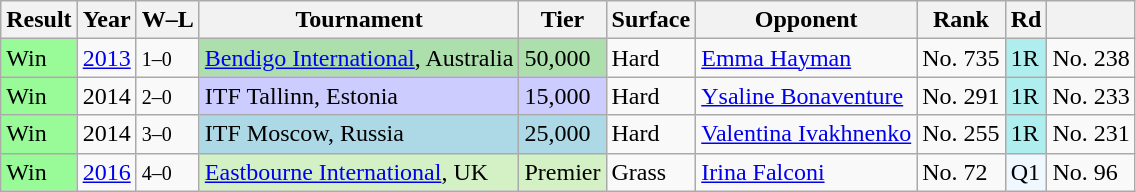<table class="sortable wikitable">
<tr>
<th>Result</th>
<th>Year</th>
<th class="unsortable">W–L</th>
<th>Tournament</th>
<th>Tier</th>
<th>Surface</th>
<th>Opponent</th>
<th>Rank</th>
<th>Rd</th>
<th></th>
</tr>
<tr>
<td bgcolor="98FB98">Win</td>
<td><a href='#'>2013</a></td>
<td><small>1–0</small></td>
<td bgcolor="addfad"><a href='#'>Bendigo International</a>, Australia</td>
<td bgcolor="addfad">50,000</td>
<td>Hard</td>
<td> <a href='#'>Emma Hayman</a></td>
<td>No. 735</td>
<td bgcolor="afeeee">1R</td>
<td>No. 238</td>
</tr>
<tr>
<td bgcolor="98FB98">Win</td>
<td>2014</td>
<td><small>2–0</small></td>
<td bgcolor=#ccf>ITF Tallinn, Estonia</td>
<td bgcolor=#ccf>15,000</td>
<td>Hard</td>
<td> <a href='#'>Ysaline Bonaventure</a></td>
<td>No. 291</td>
<td bgcolor="afeeee">1R</td>
<td>No. 233</td>
</tr>
<tr>
<td bgcolor="98FB98">Win</td>
<td>2014</td>
<td><small>3–0</small></td>
<td bgcolor=lightblue>ITF Moscow, Russia</td>
<td bgcolor=lightblue>25,000</td>
<td>Hard</td>
<td> <a href='#'>Valentina Ivakhnenko</a></td>
<td>No. 255</td>
<td bgcolor="afeeee">1R</td>
<td>No. 231</td>
</tr>
<tr>
<td bgcolor="98FB98">Win</td>
<td><a href='#'>2016</a></td>
<td><small>4–0</small></td>
<td bgcolor=d4f1c5><a href='#'>Eastbourne International</a>, UK</td>
<td bgcolor=d4f1c5>Premier</td>
<td>Grass</td>
<td> <a href='#'>Irina Falconi</a></td>
<td>No. 72</td>
<td bgcolor=f0f8ff>Q1</td>
<td>No. 96</td>
</tr>
</table>
